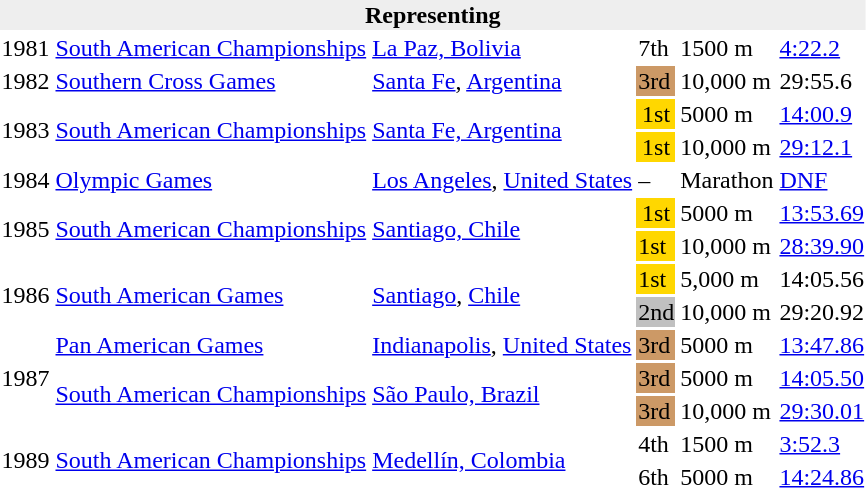<table>
<tr>
<th bgcolor="#eeeeee" colspan="6">Representing </th>
</tr>
<tr>
<td>1981</td>
<td><a href='#'>South American Championships</a></td>
<td><a href='#'>La Paz, Bolivia</a></td>
<td>7th</td>
<td>1500 m</td>
<td><a href='#'>4:22.2</a></td>
</tr>
<tr>
<td>1982</td>
<td><a href='#'>Southern Cross Games</a></td>
<td><a href='#'>Santa Fe</a>, <a href='#'>Argentina</a></td>
<td bgcolor=cc9966>3rd</td>
<td>10,000 m</td>
<td>29:55.6</td>
</tr>
<tr>
<td rowspan=2>1983</td>
<td rowspan=2><a href='#'>South American Championships</a></td>
<td rowspan=2><a href='#'>Santa Fe, Argentina</a></td>
<td bgcolor="gold" align="center">1st</td>
<td>5000 m</td>
<td><a href='#'>14:00.9</a></td>
</tr>
<tr>
<td bgcolor="gold" align="center">1st</td>
<td>10,000 m</td>
<td><a href='#'>29:12.1</a></td>
</tr>
<tr>
<td>1984</td>
<td><a href='#'>Olympic Games</a></td>
<td><a href='#'>Los Angeles</a>, <a href='#'>United States</a></td>
<td>–</td>
<td>Marathon</td>
<td><a href='#'>DNF</a></td>
</tr>
<tr>
<td rowspan=2>1985</td>
<td rowspan=2><a href='#'>South American Championships</a></td>
<td rowspan=2><a href='#'>Santiago, Chile</a></td>
<td bgcolor="gold" align="center">1st</td>
<td>5000 m</td>
<td><a href='#'>13:53.69</a></td>
</tr>
<tr>
<td bgcolor="gold">1st</td>
<td>10,000 m</td>
<td><a href='#'>28:39.90</a></td>
</tr>
<tr>
<td rowspan = "2">1986</td>
<td rowspan = "2"><a href='#'>South American Games</a></td>
<td rowspan = "2"><a href='#'>Santiago</a>, <a href='#'>Chile</a></td>
<td bgcolor=gold>1st</td>
<td>5,000 m</td>
<td>14:05.56</td>
</tr>
<tr>
<td bgcolor=silver>2nd</td>
<td>10,000 m</td>
<td>29:20.92</td>
</tr>
<tr>
<td rowspan=3>1987</td>
<td><a href='#'>Pan American Games</a></td>
<td><a href='#'>Indianapolis</a>, <a href='#'>United States</a></td>
<td bgcolor="cc9966">3rd</td>
<td>5000 m</td>
<td><a href='#'>13:47.86</a></td>
</tr>
<tr>
<td rowspan=2><a href='#'>South American Championships</a></td>
<td rowspan=2><a href='#'>São Paulo, Brazil</a></td>
<td bgcolor="cc9966">3rd</td>
<td>5000 m</td>
<td><a href='#'>14:05.50</a></td>
</tr>
<tr>
<td bgcolor="cc9966">3rd</td>
<td>10,000 m</td>
<td><a href='#'>29:30.01</a></td>
</tr>
<tr>
<td rowspan=2>1989</td>
<td rowspan=2><a href='#'>South American Championships</a></td>
<td rowspan=2><a href='#'>Medellín, Colombia</a></td>
<td>4th</td>
<td>1500 m</td>
<td><a href='#'>3:52.3</a></td>
</tr>
<tr>
<td>6th</td>
<td>5000 m</td>
<td><a href='#'>14:24.86</a></td>
</tr>
</table>
